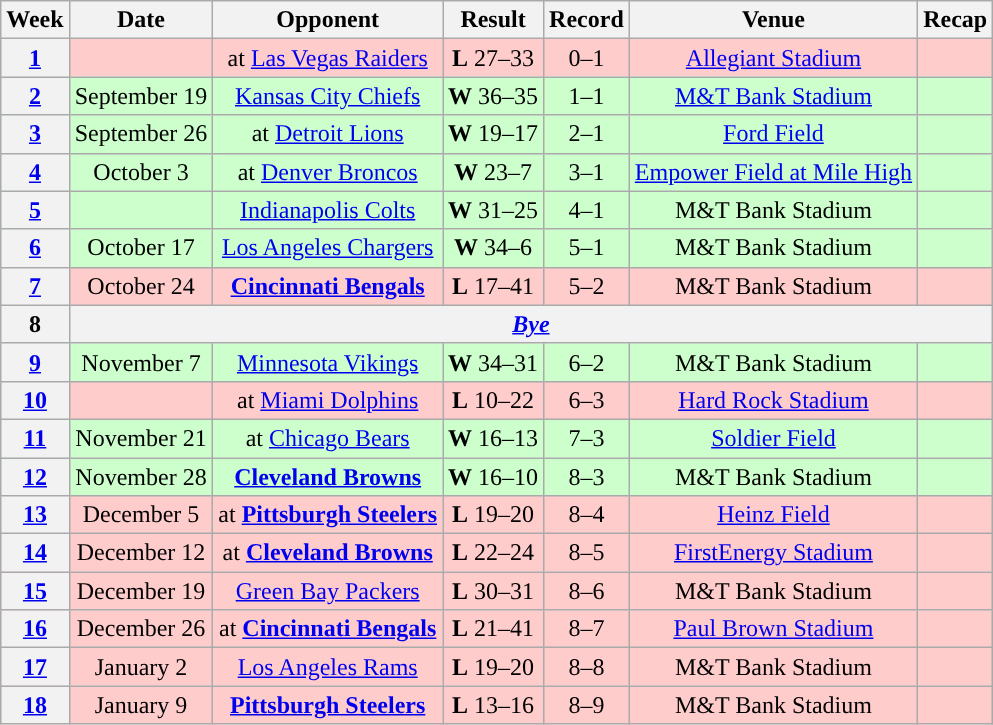<table class="wikitable" style="text-align:center">
<tr>
<th>Week</th>
<th>Date</th>
<th>Opponent</th>
<th>Result</th>
<th>Record</th>
<th>Venue</th>
<th>Recap</th>
</tr>
<tr style="background:#fcc">
<th><a href='#'>1</a></th>
<td></td>
<td>at <a href='#'>Las Vegas Raiders</a></td>
<td><strong>L</strong> 27–33 </td>
<td>0–1</td>
<td><a href='#'>Allegiant Stadium</a></td>
<td></td>
</tr>
<tr style="background:#cfc">
<th><a href='#'>2</a></th>
<td>September 19</td>
<td><a href='#'>Kansas City Chiefs</a></td>
<td><strong>W</strong> 36–35</td>
<td>1–1</td>
<td><a href='#'>M&T Bank Stadium</a></td>
<td></td>
</tr>
<tr style="background:#cfc">
<th><a href='#'>3</a></th>
<td>September 26</td>
<td>at <a href='#'>Detroit Lions</a></td>
<td><strong>W</strong> 19–17</td>
<td>2–1</td>
<td><a href='#'>Ford Field</a></td>
<td></td>
</tr>
<tr style="background:#cfc">
<th><a href='#'>4</a></th>
<td>October 3</td>
<td>at <a href='#'>Denver Broncos</a></td>
<td><strong>W</strong> 23–7</td>
<td>3–1</td>
<td><a href='#'>Empower Field at Mile High</a></td>
<td></td>
</tr>
<tr style="background:#cfc">
<th><a href='#'>5</a></th>
<td></td>
<td><a href='#'>Indianapolis Colts</a></td>
<td><strong>W</strong> 31–25 </td>
<td>4–1</td>
<td>M&T Bank Stadium</td>
<td></td>
</tr>
<tr style="background:#cfc">
<th><a href='#'>6</a></th>
<td>October 17</td>
<td><a href='#'>Los Angeles Chargers</a></td>
<td><strong>W</strong> 34–6</td>
<td>5–1</td>
<td>M&T Bank Stadium</td>
<td></td>
</tr>
<tr style="background:#fcc">
<th><a href='#'>7</a></th>
<td>October 24</td>
<td><strong><a href='#'>Cincinnati Bengals</a></strong></td>
<td><strong>L</strong> 17–41</td>
<td>5–2</td>
<td>M&T Bank Stadium</td>
<td></td>
</tr>
<tr>
<th>8</th>
<th colspan="6"><em><a href='#'>Bye</a></em></th>
</tr>
<tr style="background:#cfc">
<th><a href='#'>9</a></th>
<td>November 7</td>
<td><a href='#'>Minnesota Vikings</a></td>
<td><strong>W</strong> 34–31 </td>
<td>6–2</td>
<td>M&T Bank Stadium</td>
<td></td>
</tr>
<tr style="background:#fcc">
<th><a href='#'>10</a></th>
<td></td>
<td>at <a href='#'>Miami Dolphins</a></td>
<td><strong>L</strong> 10–22</td>
<td>6–3</td>
<td><a href='#'>Hard Rock Stadium</a></td>
<td></td>
</tr>
<tr style="background:#cfc">
<th><a href='#'>11</a></th>
<td>November 21</td>
<td>at <a href='#'>Chicago Bears</a></td>
<td><strong>W</strong> 16–13</td>
<td>7–3</td>
<td><a href='#'>Soldier Field</a></td>
<td></td>
</tr>
<tr style="background:#cfc">
<th><a href='#'>12</a></th>
<td>November 28</td>
<td><strong><a href='#'>Cleveland Browns</a></strong></td>
<td><strong>W</strong> 16–10</td>
<td>8–3</td>
<td>M&T Bank Stadium</td>
<td></td>
</tr>
<tr style="background:#fcc">
<th><a href='#'>13</a></th>
<td>December 5</td>
<td>at <strong><a href='#'>Pittsburgh Steelers</a></strong></td>
<td><strong>L</strong> 19–20</td>
<td>8–4</td>
<td><a href='#'>Heinz Field</a></td>
<td></td>
</tr>
<tr style="background:#fcc">
<th><a href='#'>14</a></th>
<td>December 12</td>
<td>at <strong><a href='#'>Cleveland Browns</a></strong></td>
<td><strong>L</strong> 22–24</td>
<td>8–5</td>
<td><a href='#'>FirstEnergy Stadium</a></td>
<td></td>
</tr>
<tr style="background:#fcc">
<th><a href='#'>15</a></th>
<td>December 19</td>
<td><a href='#'>Green Bay Packers</a></td>
<td><strong>L</strong> 30–31</td>
<td>8–6</td>
<td>M&T Bank Stadium</td>
<td></td>
</tr>
<tr style="background:#fcc">
<th><a href='#'>16</a></th>
<td>December 26</td>
<td>at <strong><a href='#'>Cincinnati Bengals</a></strong></td>
<td><strong>L</strong> 21–41</td>
<td>8–7</td>
<td><a href='#'>Paul Brown Stadium</a></td>
<td></td>
</tr>
<tr style="background:#fcc">
<th><a href='#'>17</a></th>
<td>January 2</td>
<td><a href='#'>Los Angeles Rams</a></td>
<td><strong>L</strong> 19–20</td>
<td>8–8</td>
<td>M&T Bank Stadium</td>
<td></td>
</tr>
<tr style="background:#fcc">
<th><a href='#'>18</a></th>
<td>January 9</td>
<td><strong><a href='#'>Pittsburgh Steelers</a></strong></td>
<td><strong>L</strong> 13–16 </td>
<td>8–9</td>
<td>M&T Bank Stadium</td>
<td></td>
</tr>
</table>
